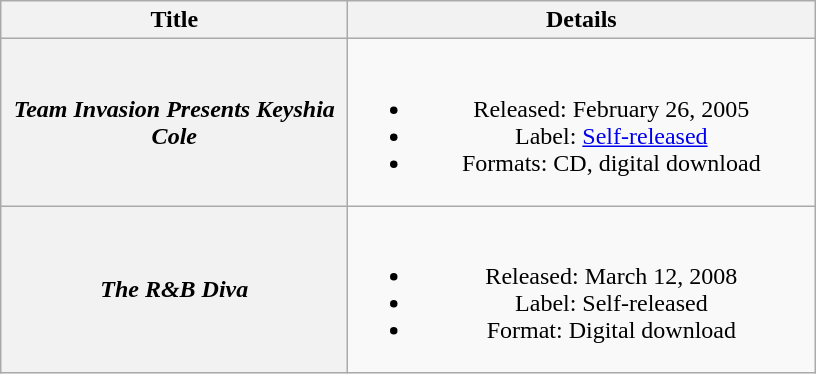<table class="wikitable plainrowheaders" style="text-align:center;">
<tr>
<th scope="col" style="width:14em;">Title</th>
<th scope="col" style="width:19em;">Details</th>
</tr>
<tr>
<th scope="row"><em>Team Invasion Presents Keyshia Cole</em></th>
<td><br><ul><li>Released: February 26, 2005</li><li>Label: <a href='#'>Self-released</a></li><li>Formats: CD, digital download</li></ul></td>
</tr>
<tr>
<th scope="row"><em>The R&B Diva</em></th>
<td><br><ul><li>Released: March 12, 2008</li><li>Label: Self-released</li><li>Format: Digital download</li></ul></td>
</tr>
</table>
